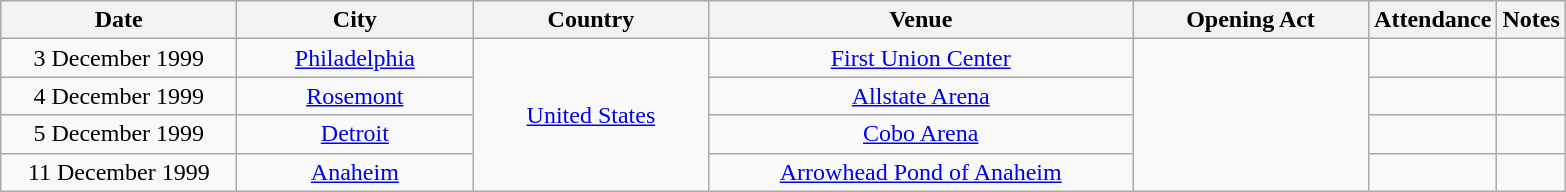<table class="wikitable" style="text-align:center;">
<tr>
<th width="150">Date</th>
<th width="150">City</th>
<th width="150">Country</th>
<th width="275">Venue</th>
<th width="150">Opening Act</th>
<th>Attendance</th>
<th>Notes</th>
</tr>
<tr>
<td>3 December 1999</td>
<td><a href='#'>Philadelphia</a></td>
<td rowspan="4"><a href='#'>United States</a></td>
<td><a href='#'>First Union Center</a></td>
<td rowspan="4"></td>
<td></td>
<td></td>
</tr>
<tr>
<td>4 December 1999</td>
<td><a href='#'>Rosemont</a></td>
<td><a href='#'>Allstate Arena</a></td>
<td></td>
<td></td>
</tr>
<tr>
<td>5 December 1999</td>
<td><a href='#'>Detroit</a></td>
<td><a href='#'>Cobo Arena</a></td>
<td></td>
<td></td>
</tr>
<tr>
<td>11 December 1999</td>
<td><a href='#'>Anaheim</a></td>
<td><a href='#'>Arrowhead Pond of Anaheim</a></td>
<td></td>
<td></td>
</tr>
</table>
